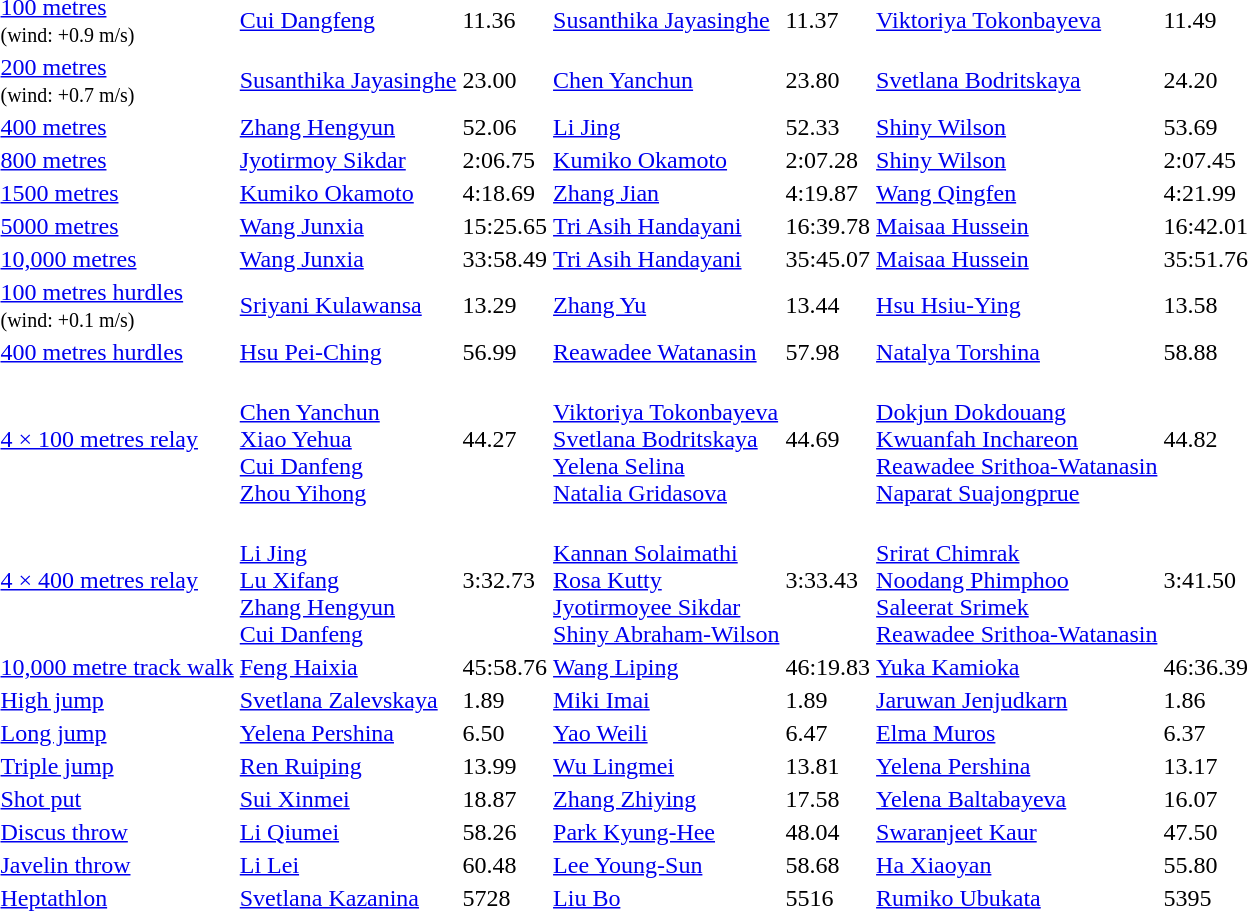<table>
<tr>
<td><a href='#'>100 metres</a><br><small>(wind: +0.9 m/s)</small></td>
<td><a href='#'>Cui Dangfeng</a><br> </td>
<td>11.36</td>
<td><a href='#'>Susanthika Jayasinghe</a><br> </td>
<td>11.37</td>
<td><a href='#'>Viktoriya Tokonbayeva</a><br> </td>
<td>11.49</td>
</tr>
<tr>
<td><a href='#'>200 metres</a><br><small>(wind: +0.7 m/s)</small></td>
<td><a href='#'>Susanthika Jayasinghe</a><br> </td>
<td>23.00</td>
<td><a href='#'>Chen Yanchun</a><br> </td>
<td>23.80</td>
<td><a href='#'>Svetlana Bodritskaya</a><br> </td>
<td>24.20</td>
</tr>
<tr>
<td><a href='#'>400 metres</a></td>
<td><a href='#'>Zhang Hengyun</a><br> </td>
<td>52.06</td>
<td><a href='#'>Li Jing</a><br> </td>
<td>52.33</td>
<td><a href='#'>Shiny Wilson</a><br> </td>
<td>53.69</td>
</tr>
<tr>
<td><a href='#'>800 metres</a></td>
<td><a href='#'>Jyotirmoy Sikdar</a><br> </td>
<td>2:06.75</td>
<td><a href='#'>Kumiko Okamoto</a><br> </td>
<td>2:07.28</td>
<td><a href='#'>Shiny Wilson</a><br> </td>
<td>2:07.45</td>
</tr>
<tr>
<td><a href='#'>1500 metres</a></td>
<td><a href='#'>Kumiko Okamoto</a><br> </td>
<td>4:18.69</td>
<td><a href='#'>Zhang Jian</a><br> </td>
<td>4:19.87</td>
<td><a href='#'>Wang Qingfen</a><br> </td>
<td>4:21.99</td>
</tr>
<tr>
<td><a href='#'>5000 metres</a></td>
<td><a href='#'>Wang Junxia</a><br> </td>
<td>15:25.65</td>
<td><a href='#'>Tri Asih Handayani</a><br> </td>
<td>16:39.78</td>
<td><a href='#'>Maisaa Hussein</a><br> </td>
<td>16:42.01</td>
</tr>
<tr>
<td><a href='#'>10,000 metres</a></td>
<td><a href='#'>Wang Junxia</a><br> </td>
<td>33:58.49</td>
<td><a href='#'>Tri Asih Handayani</a><br> </td>
<td>35:45.07</td>
<td><a href='#'>Maisaa Hussein</a><br> </td>
<td>35:51.76</td>
</tr>
<tr>
<td><a href='#'>100 metres hurdles</a><br><small>(wind: +0.1 m/s)</small></td>
<td><a href='#'>Sriyani Kulawansa</a><br> </td>
<td>13.29</td>
<td><a href='#'>Zhang Yu</a><br> </td>
<td>13.44</td>
<td><a href='#'>Hsu Hsiu-Ying</a><br> </td>
<td>13.58</td>
</tr>
<tr>
<td><a href='#'>400 metres hurdles</a></td>
<td><a href='#'>Hsu Pei-Ching</a><br> </td>
<td>56.99</td>
<td><a href='#'>Reawadee Watanasin</a><br> </td>
<td>57.98</td>
<td><a href='#'>Natalya Torshina</a><br> </td>
<td>58.88</td>
</tr>
<tr>
<td><a href='#'>4 × 100 metres relay</a></td>
<td><br><a href='#'>Chen Yanchun</a><br><a href='#'>Xiao Yehua</a><br><a href='#'>Cui Danfeng</a><br><a href='#'>Zhou Yihong</a></td>
<td>44.27</td>
<td><br><a href='#'>Viktoriya Tokonbayeva</a><br><a href='#'>Svetlana Bodritskaya</a><br><a href='#'>Yelena Selina</a><br><a href='#'>Natalia Gridasova</a></td>
<td>44.69</td>
<td><br><a href='#'>Dokjun Dokdouang</a><br><a href='#'>Kwuanfah Inchareon</a><br><a href='#'>Reawadee Srithoa-Watanasin</a><br><a href='#'>Naparat Suajongprue</a></td>
<td>44.82</td>
</tr>
<tr>
<td><a href='#'>4 × 400 metres relay</a></td>
<td><br><a href='#'>Li Jing</a><br><a href='#'>Lu Xifang</a><br><a href='#'>Zhang Hengyun</a><br><a href='#'>Cui Danfeng</a></td>
<td>3:32.73</td>
<td><br><a href='#'>Kannan Solaimathi</a><br><a href='#'>Rosa Kutty</a><br><a href='#'>Jyotirmoyee Sikdar</a><br><a href='#'>Shiny Abraham-Wilson</a></td>
<td>3:33.43</td>
<td><br><a href='#'>Srirat Chimrak</a><br><a href='#'>Noodang Phimphoo</a><br><a href='#'>Saleerat Srimek</a><br><a href='#'>Reawadee Srithoa-Watanasin</a></td>
<td>3:41.50</td>
</tr>
<tr>
<td><a href='#'>10,000 metre track walk</a></td>
<td><a href='#'>Feng Haixia</a><br> </td>
<td>45:58.76</td>
<td><a href='#'>Wang Liping</a><br> </td>
<td>46:19.83</td>
<td><a href='#'>Yuka Kamioka</a><br> </td>
<td>46:36.39</td>
</tr>
<tr>
<td><a href='#'>High jump</a></td>
<td><a href='#'>Svetlana Zalevskaya</a><br> </td>
<td>1.89</td>
<td><a href='#'>Miki Imai</a><br> </td>
<td>1.89</td>
<td><a href='#'>Jaruwan Jenjudkarn</a><br> </td>
<td>1.86</td>
</tr>
<tr>
<td><a href='#'>Long jump</a></td>
<td><a href='#'>Yelena Pershina</a><br> </td>
<td>6.50</td>
<td><a href='#'>Yao Weili</a><br> </td>
<td>6.47</td>
<td><a href='#'>Elma Muros</a><br> </td>
<td>6.37</td>
</tr>
<tr>
<td><a href='#'>Triple jump</a></td>
<td><a href='#'>Ren Ruiping</a><br> </td>
<td>13.99</td>
<td><a href='#'>Wu Lingmei</a><br> </td>
<td>13.81</td>
<td><a href='#'>Yelena Pershina</a><br> </td>
<td>13.17</td>
</tr>
<tr>
<td><a href='#'>Shot put</a></td>
<td><a href='#'>Sui Xinmei</a><br> </td>
<td>18.87</td>
<td><a href='#'>Zhang Zhiying</a><br> </td>
<td>17.58</td>
<td><a href='#'>Yelena Baltabayeva</a><br> </td>
<td>16.07</td>
</tr>
<tr>
<td><a href='#'>Discus throw</a></td>
<td><a href='#'>Li Qiumei</a><br> </td>
<td>58.26</td>
<td><a href='#'>Park Kyung-Hee</a><br> </td>
<td>48.04</td>
<td><a href='#'>Swaranjeet Kaur</a><br> </td>
<td>47.50</td>
</tr>
<tr>
<td><a href='#'>Javelin throw</a></td>
<td><a href='#'>Li Lei</a><br> </td>
<td>60.48</td>
<td><a href='#'>Lee Young-Sun</a><br> </td>
<td>58.68</td>
<td><a href='#'>Ha Xiaoyan</a><br> </td>
<td>55.80</td>
</tr>
<tr>
<td><a href='#'>Heptathlon</a></td>
<td><a href='#'>Svetlana Kazanina</a><br> </td>
<td>5728</td>
<td><a href='#'>Liu Bo</a><br> </td>
<td>5516</td>
<td><a href='#'>Rumiko Ubukata</a><br> </td>
<td>5395</td>
</tr>
</table>
